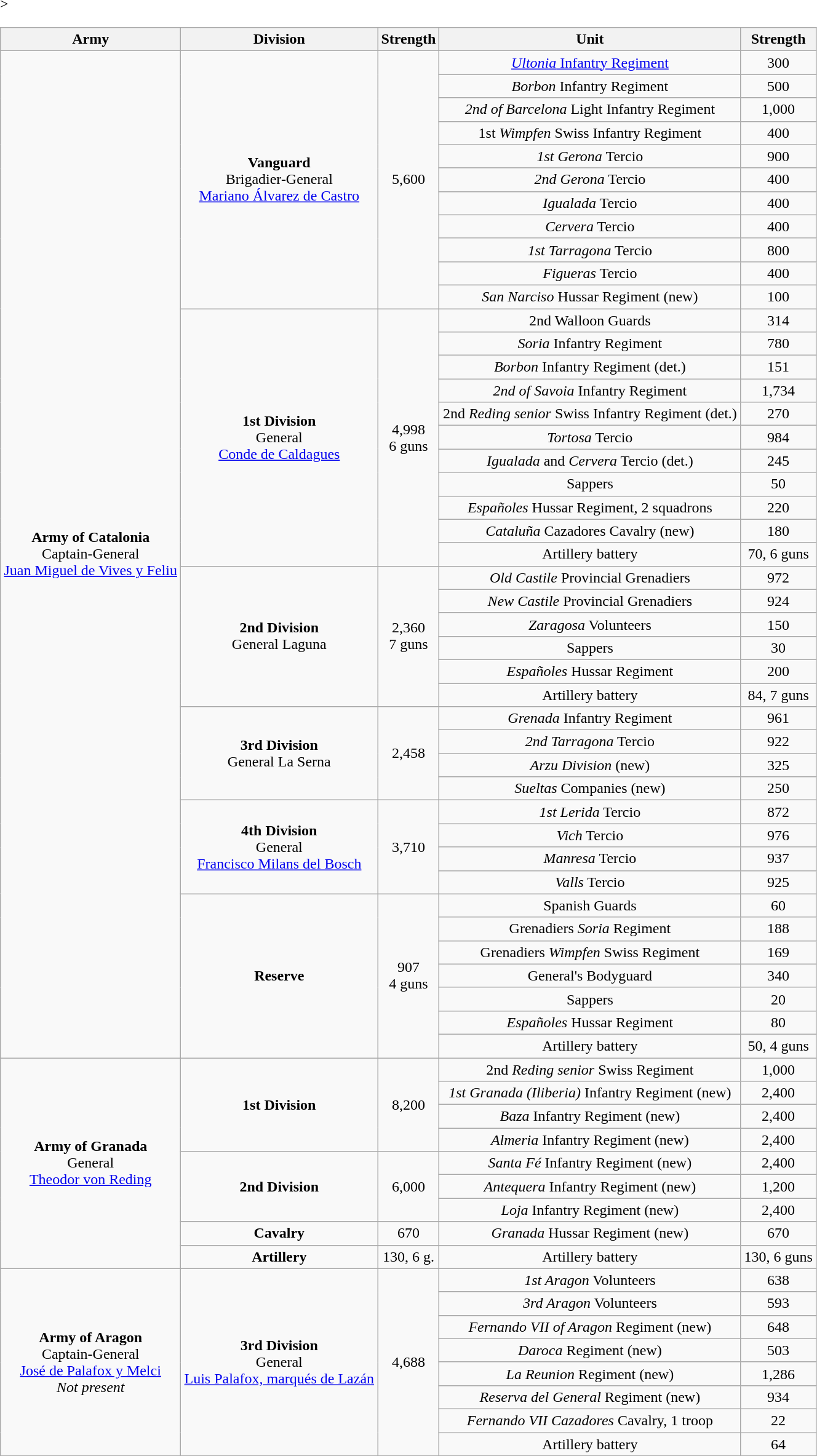<table class="wikitable" style="text-align:center; width:70%;">
<tr>
<th>Army</th>
<th>Division</th>
<th>Strength</th>
<th>Unit</th>
<th>Strength</th>
</tr>
<tr>
<td rowspan=43><strong>Army of Catalonia</strong><br>Captain-General<br><a href='#'>Juan Miguel de Vives y Feliu</a></td>
<td rowspan=11><strong>Vanguard</strong><br>Brigadier-General<br><a href='#'>Mariano Álvarez de Castro</a><br></td>
<td rowspan=11>5,600</td>
<td> <a href='#'><em>Ultonia</em> Infantry Regiment</a></td>
<td>300</td>
</tr>
<tr>
<td> <em>Borbon</em> Infantry Regiment</td>
<td>500</td>
</tr>
<tr>
<td> <em>2nd of Barcelona</em> Light Infantry Regiment</td>
<td>1,000</td>
</tr>
<tr>
<td>  1st <em>Wimpfen</em> Swiss Infantry Regiment</td>
<td>400</td>
</tr>
<tr>
<td>  <em>1st Gerona</em> Tercio</td>
<td>900</td>
</tr>
<tr>
<td>  <em>2nd Gerona</em> Tercio</td>
<td>400</td>
</tr>
<tr>
<td>  <em>Igualada</em> Tercio</td>
<td>400</td>
</tr>
<tr>
<td>  <em>Cervera</em> Tercio</td>
<td>400</td>
</tr>
<tr>
<td>  <em>1st Tarragona</em> Tercio</td>
<td>800</td>
</tr>
<tr>
<td>  <em>Figueras</em> Tercio</td>
<td>400</td>
</tr>
<tr>
<td> <em>San Narciso</em> Hussar Regiment (new)</td>
<td>100</td>
</tr>
<tr>
<td rowspan=11><strong>1st Division</strong><br>General<br><a href='#'>Conde de Caldagues</a></td>
<td rowspan=11>4,998<br>6 guns</td>
<td> 2nd Walloon Guards</td>
<td>314</td>
</tr>
<tr>
<td> <em>Soria</em> Infantry Regiment</td>
<td>780</td>
</tr>
<tr>
<td> <em>Borbon</em> Infantry Regiment (det.)</td>
<td>151</td>
</tr>
<tr>
<td> <em>2nd of Savoia</em> Infantry Regiment</td>
<td>1,734</td>
</tr>
<tr>
<td>  2nd <em>Reding senior</em> Swiss Infantry Regiment (det.)</td>
<td>270</td>
</tr>
<tr>
<td>  <em>Tortosa</em> Tercio</td>
<td>984</td>
</tr>
<tr>
<td>  <em>Igualada</em> and <em>Cervera</em> Tercio (det.)</td>
<td>245</td>
</tr>
<tr>
<td> Sappers</td>
<td>50</td>
</tr>
<tr>
<td> <em>Españoles</em> Hussar Regiment, 2 squadrons</td>
<td>220</td>
</tr>
<tr>
<td> <em>Cataluña</em> Cazadores Cavalry (new)</td>
<td>180</td>
</tr>
<tr>
<td> Artillery battery</td>
<td>70, 6 guns</td>
</tr>
<tr>
<td rowspan=6><strong>2nd Division</strong><br>General Laguna</td>
<td rowspan=6>2,360<br>7 guns</td>
<td> <em>Old Castile</em> Provincial Grenadiers</td>
<td>972</td>
</tr>
<tr>
<td> <em>New Castile</em> Provincial Grenadiers</td>
<td>924</td>
</tr>
<tr>
<td> <em>Zaragosa</em> Volunteers</td>
<td>150</td>
</tr>
<tr>
<td> Sappers</td>
<td>30</td>
</tr>
<tr>
<td> <em>Españoles</em> Hussar Regiment</td>
<td>200</td>
</tr>
<tr>
<td> Artillery battery</td>
<td>84, 7 guns</td>
</tr>
<tr>
<td rowspan=4><strong>3rd Division</strong><br>General La Serna</td>
<td rowspan=4>2,458</td>
<td> <em>Grenada</em> Infantry Regiment</td>
<td>961</td>
</tr>
<tr>
<td>  <em>2nd Tarragona</em> Tercio</td>
<td>922</td>
</tr>
<tr>
<td>  <em>Arzu Division</em> (new)</td>
<td>325</td>
</tr>
<tr>
<td>  <em>Sueltas</em> Companies (new)</td>
<td>250</td>
</tr>
<tr>
<td rowspan=4><strong>4th Division</strong><br>General<br><a href='#'>Francisco Milans del Bosch</a><br></td>
<td rowspan=4>3,710</td>
<td>  <em>1st Lerida</em> Tercio</td>
<td>872</td>
</tr>
<tr>
<td>  <em>Vich</em> Tercio</td>
<td>976</td>
</tr>
<tr>
<td>  <em>Manresa</em> Tercio</td>
<td>937</td>
</tr>
<tr>
<td>  <em>Valls</em> Tercio</td>
<td>925</td>
</tr>
<tr>
<td rowspan=7><strong>Reserve</strong></td>
<td rowspan=7>907<br>4 guns</td>
<td> Spanish Guards</td>
<td>60</td>
</tr>
<tr>
<td> Grenadiers <em>Soria</em> Regiment</td>
<td>188</td>
</tr>
<tr>
<td>  Grenadiers <em>Wimpfen</em> Swiss Regiment</td>
<td>169</td>
</tr>
<tr>
<td> General's Bodyguard</td>
<td>340</td>
</tr>
<tr>
<td> Sappers</td>
<td>20</td>
</tr>
<tr>
<td> <em>Españoles</em> Hussar Regiment</td>
<td>80</td>
</tr>
<tr>
<td> Artillery battery</td>
<td>50, 4 guns</td>
</tr>
<tr>
<td rowspan=9><strong>Army of Granada</strong><br>General<br><a href='#'>Theodor von Reding</a><br></td>
<td rowspan=4><strong>1st Division</strong></td>
<td rowspan=4>8,200</td>
<td>  2nd <em>Reding senior</em> Swiss Regiment</td>
<td>1,000</td>
</tr>
<tr>
<td> <em>1st Granada (Iliberia)</em> Infantry Regiment (new)</td>
<td>2,400</td>
</tr>
<tr>
<td> <em>Baza</em> Infantry Regiment (new)</td>
<td>2,400</td>
</tr>
<tr>
<td> <em>Almeria</em> Infantry Regiment (new)</td>
<td>2,400</td>
</tr>
<tr>
<td rowspan=3><strong>2nd Division</strong></td>
<td rowspan=3>6,000</td>
<td> <em>Santa Fé</em> Infantry Regiment (new)</td>
<td>2,400</td>
</tr>
<tr>
<td> <em>Antequera</em> Infantry Regiment (new)</td>
<td>1,200</td>
</tr>
<tr>
<td> <em>Loja</em> Infantry Regiment (new)</td>
<td>2,400</td>
</tr>
<tr>
<td rowspan=1><strong>Cavalry</strong></td>
<td rowspan=1>670</td>
<td> <em>Granada</em> Hussar Regiment (new)</td>
<td>670</td>
</tr>
<tr>
<td rowspan=1><strong>Artillery</strong></td>
<td rowspan=1>130, 6 g.</td>
<td> Artillery battery</td>
<td>130, 6 guns</td>
</tr>
<tr ,br>>
<td rowspan=8><strong>Army of Aragon</strong><br>Captain-General<br><a href='#'>José de Palafox y Melci</a><br><em>Not present</em><br></td>
<td rowspan=8><strong>3rd Division</strong><br>General<br><a href='#'>Luis Palafox, marqués de Lazán</a></td>
<td rowspan=8>4,688</td>
<td> <em>1st Aragon</em> Volunteers</td>
<td>638</td>
</tr>
<tr>
<td> <em>3rd Aragon</em> Volunteers</td>
<td>593</td>
</tr>
<tr>
<td> <em>Fernando VII of Aragon</em> Regiment (new)</td>
<td>648</td>
</tr>
<tr>
<td> <em>Daroca</em> Regiment (new)</td>
<td>503</td>
</tr>
<tr>
<td> <em>La Reunion</em> Regiment (new)</td>
<td>1,286</td>
</tr>
<tr>
<td> <em>Reserva del General</em> Regiment (new)</td>
<td>934</td>
</tr>
<tr>
<td> <em>Fernando VII Cazadores</em> Cavalry, 1 troop</td>
<td>22</td>
</tr>
<tr>
<td> Artillery battery</td>
<td>64</td>
</tr>
<tr>
</tr>
</table>
